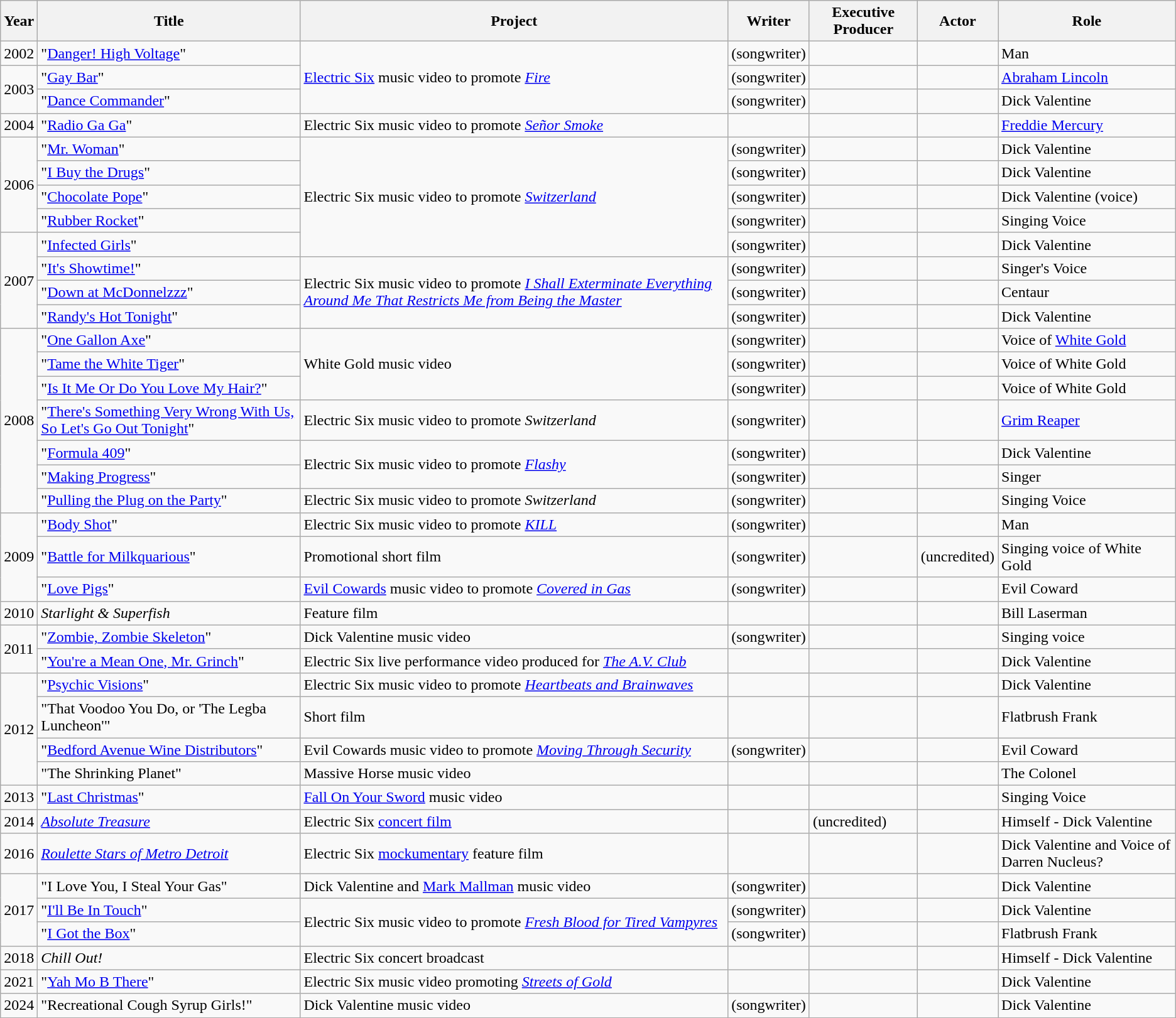<table class="wikitable sortable">
<tr>
<th>Year</th>
<th>Title</th>
<th>Project</th>
<th>Writer</th>
<th>Executive Producer</th>
<th>Actor</th>
<th>Role</th>
</tr>
<tr>
<td>2002</td>
<td>"<a href='#'>Danger! High Voltage</a>"</td>
<td rowspan="3"><a href='#'>Electric Six</a> music video to promote <em><a href='#'>Fire</a></em></td>
<td> (songwriter)</td>
<td></td>
<td></td>
<td>Man</td>
</tr>
<tr>
<td rowspan="2">2003</td>
<td>"<a href='#'>Gay Bar</a>"</td>
<td> (songwriter)</td>
<td></td>
<td></td>
<td><a href='#'>Abraham Lincoln</a></td>
</tr>
<tr>
<td>"<a href='#'>Dance Commander</a>"</td>
<td> (songwriter)</td>
<td></td>
<td></td>
<td>Dick Valentine</td>
</tr>
<tr>
<td>2004</td>
<td>"<a href='#'>Radio Ga Ga</a>"</td>
<td>Electric Six music video to promote <em><a href='#'>Señor Smoke</a></em></td>
<td></td>
<td></td>
<td></td>
<td><a href='#'>Freddie Mercury</a></td>
</tr>
<tr>
<td rowspan="4">2006</td>
<td>"<a href='#'>Mr. Woman</a>"</td>
<td rowspan="5">Electric Six music video to promote <em><a href='#'>Switzerland</a></em></td>
<td> (songwriter)</td>
<td></td>
<td></td>
<td>Dick Valentine</td>
</tr>
<tr>
<td>"<a href='#'>I Buy the Drugs</a>"</td>
<td> (songwriter)</td>
<td></td>
<td></td>
<td>Dick Valentine</td>
</tr>
<tr>
<td>"<a href='#'>Chocolate Pope</a>"</td>
<td> (songwriter)</td>
<td></td>
<td></td>
<td>Dick Valentine (voice)</td>
</tr>
<tr>
<td>"<a href='#'>Rubber Rocket</a>"</td>
<td> (songwriter)</td>
<td></td>
<td></td>
<td>Singing Voice</td>
</tr>
<tr>
<td rowspan="4">2007</td>
<td>"<a href='#'>Infected Girls</a>"</td>
<td> (songwriter)</td>
<td></td>
<td></td>
<td>Dick Valentine</td>
</tr>
<tr>
<td>"<a href='#'>It's Showtime!</a>"</td>
<td rowspan="3">Electric Six music video to promote <em><a href='#'>I Shall Exterminate Everything Around Me That Restricts Me from Being the Master</a></em></td>
<td> (songwriter)</td>
<td></td>
<td></td>
<td>Singer's Voice</td>
</tr>
<tr>
<td>"<a href='#'>Down at McDonnelzzz</a>"</td>
<td> (songwriter)</td>
<td></td>
<td></td>
<td>Centaur</td>
</tr>
<tr>
<td>"<a href='#'>Randy's Hot Tonight</a>"</td>
<td> (songwriter)</td>
<td></td>
<td></td>
<td>Dick Valentine</td>
</tr>
<tr>
<td rowspan="7">2008</td>
<td>"<a href='#'>One Gallon Axe</a>"</td>
<td rowspan="3">White Gold music video</td>
<td> (songwriter)</td>
<td></td>
<td></td>
<td>Voice of <a href='#'>White Gold</a></td>
</tr>
<tr>
<td>"<a href='#'>Tame the White Tiger</a>"</td>
<td> (songwriter)</td>
<td></td>
<td></td>
<td>Voice of White Gold</td>
</tr>
<tr>
<td>"<a href='#'>Is It Me Or Do You Love My Hair?</a>"</td>
<td> (songwriter)</td>
<td></td>
<td></td>
<td>Voice of White Gold</td>
</tr>
<tr>
<td>"<a href='#'>There's Something Very Wrong With Us, So Let's Go Out Tonight</a>"</td>
<td>Electric Six music video to promote <em>Switzerland</em></td>
<td> (songwriter)</td>
<td></td>
<td></td>
<td><a href='#'>Grim Reaper</a></td>
</tr>
<tr>
<td>"<a href='#'>Formula 409</a>"</td>
<td rowspan="2">Electric Six music video to promote <em><a href='#'>Flashy</a></em></td>
<td> (songwriter)</td>
<td></td>
<td></td>
<td>Dick Valentine</td>
</tr>
<tr>
<td>"<a href='#'>Making Progress</a>"</td>
<td> (songwriter)</td>
<td></td>
<td></td>
<td>Singer</td>
</tr>
<tr>
<td>"<a href='#'>Pulling the Plug on the Party</a>"</td>
<td>Electric Six music video to promote <em>Switzerland</em></td>
<td> (songwriter)</td>
<td></td>
<td></td>
<td>Singing Voice</td>
</tr>
<tr>
<td rowspan="3">2009</td>
<td>"<a href='#'>Body Shot</a>"</td>
<td>Electric Six music video to promote <em><a href='#'>KILL</a></em></td>
<td> (songwriter)</td>
<td></td>
<td></td>
<td>Man</td>
</tr>
<tr>
<td>"<a href='#'>Battle for Milkquarious</a>"</td>
<td>Promotional short film</td>
<td> (songwriter)</td>
<td></td>
<td> (uncredited)</td>
<td>Singing voice of White Gold</td>
</tr>
<tr>
<td>"<a href='#'>Love Pigs</a>"</td>
<td><a href='#'>Evil Cowards</a> music video to promote <em><a href='#'>Covered in Gas</a></em></td>
<td> (songwriter)</td>
<td></td>
<td></td>
<td>Evil Coward</td>
</tr>
<tr>
<td>2010</td>
<td><em>Starlight & Superfish</em></td>
<td>Feature film</td>
<td></td>
<td></td>
<td></td>
<td>Bill Laserman</td>
</tr>
<tr>
<td rowspan="2">2011</td>
<td>"<a href='#'>Zombie, Zombie Skeleton</a>"</td>
<td>Dick Valentine music video</td>
<td> (songwriter)</td>
<td></td>
<td></td>
<td>Singing voice</td>
</tr>
<tr>
<td>"<a href='#'>You're a Mean One, Mr. Grinch</a>"</td>
<td>Electric Six live performance video produced for <em><a href='#'>The A.V. Club</a></em></td>
<td></td>
<td></td>
<td></td>
<td>Dick Valentine</td>
</tr>
<tr>
<td rowspan="4">2012</td>
<td>"<a href='#'>Psychic Visions</a>"</td>
<td>Electric Six music video to promote <em><a href='#'>Heartbeats and Brainwaves</a></em></td>
<td></td>
<td></td>
<td></td>
<td>Dick Valentine</td>
</tr>
<tr>
<td>"That Voodoo You Do, or 'The Legba Luncheon'"</td>
<td>Short film</td>
<td></td>
<td></td>
<td></td>
<td>Flatbrush Frank</td>
</tr>
<tr>
<td>"<a href='#'>Bedford Avenue Wine Distributors</a>"</td>
<td>Evil Cowards music video to promote <em><a href='#'>Moving Through Security</a></em></td>
<td> (songwriter)</td>
<td></td>
<td></td>
<td>Evil Coward</td>
</tr>
<tr>
<td>"The Shrinking Planet"</td>
<td>Massive Horse music video</td>
<td></td>
<td></td>
<td></td>
<td>The Colonel</td>
</tr>
<tr>
<td>2013</td>
<td>"<a href='#'>Last Christmas</a>"</td>
<td><a href='#'>Fall On Your Sword</a> music video</td>
<td></td>
<td></td>
<td></td>
<td>Singing Voice</td>
</tr>
<tr>
<td>2014</td>
<td><em><a href='#'>Absolute Treasure</a></em></td>
<td>Electric Six <a href='#'>concert film</a></td>
<td></td>
<td> (uncredited)</td>
<td></td>
<td>Himself - Dick Valentine</td>
</tr>
<tr>
<td>2016</td>
<td><em><a href='#'>Roulette Stars of Metro Detroit</a></em></td>
<td>Electric Six <a href='#'>mockumentary</a> feature film</td>
<td></td>
<td></td>
<td></td>
<td>Dick Valentine and Voice of Darren Nucleus?</td>
</tr>
<tr>
<td rowspan="3">2017</td>
<td>"I Love You, I Steal Your Gas"</td>
<td>Dick Valentine and <a href='#'>Mark Mallman</a> music video</td>
<td> (songwriter)</td>
<td></td>
<td></td>
<td>Dick Valentine</td>
</tr>
<tr>
<td>"<a href='#'>I'll Be In Touch</a>"</td>
<td rowspan="2">Electric Six music video to promote <em><a href='#'>Fresh Blood for Tired Vampyres</a></em></td>
<td> (songwriter)</td>
<td></td>
<td></td>
<td>Dick Valentine</td>
</tr>
<tr>
<td>"<a href='#'>I Got the Box</a>"</td>
<td> (songwriter)</td>
<td></td>
<td></td>
<td>Flatbrush Frank</td>
</tr>
<tr>
<td>2018</td>
<td><em>Chill Out!</em></td>
<td>Electric Six concert broadcast</td>
<td></td>
<td></td>
<td></td>
<td>Himself - Dick Valentine</td>
</tr>
<tr>
<td>2021</td>
<td>"<a href='#'>Yah Mo B There</a>"</td>
<td>Electric Six music video promoting <em><a href='#'>Streets of Gold</a></em></td>
<td></td>
<td></td>
<td></td>
<td>Dick Valentine</td>
</tr>
<tr>
<td>2024</td>
<td>"Recreational Cough Syrup Girls!"</td>
<td>Dick Valentine music video</td>
<td> (songwriter)</td>
<td></td>
<td></td>
<td>Dick Valentine</td>
</tr>
<tr>
</tr>
</table>
